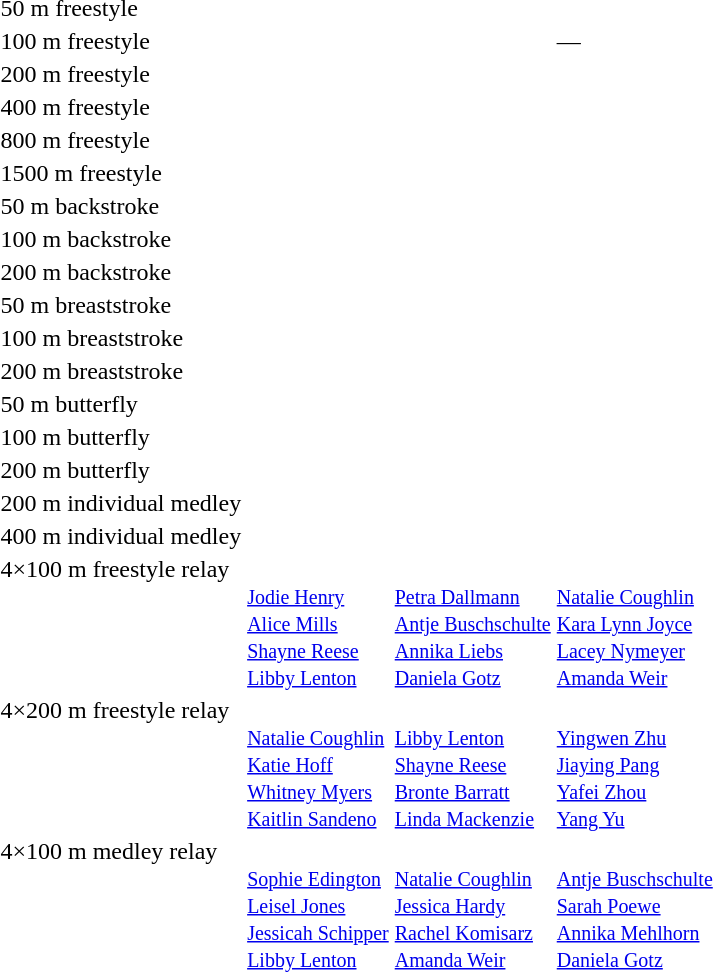<table>
<tr valign="top">
<td>50 m freestyle</td>
<td></td>
<td></td>
<td></td>
</tr>
<tr valign="top">
<td rowspan=2>100 m freestyle</td>
<td rowspan=2></td>
<td></td>
<td rowspan=2>—</td>
</tr>
<tr>
<td></td>
</tr>
<tr valign="top">
<td rowspan=2>200 m freestyle</td>
<td rowspan=2></td>
<td rowspan=2></td>
<td></td>
</tr>
<tr>
<td></td>
</tr>
<tr valign="top">
<td>400 m freestyle</td>
<td></td>
<td></td>
<td></td>
</tr>
<tr valign="top">
<td>800 m freestyle</td>
<td></td>
<td></td>
<td></td>
</tr>
<tr valign="top">
<td>1500 m freestyle</td>
<td></td>
<td></td>
<td></td>
</tr>
<tr valign="top">
<td>50 m backstroke</td>
<td></td>
<td></td>
<td></td>
</tr>
<tr valign="top">
<td>100 m backstroke</td>
<td></td>
<td></td>
<td></td>
</tr>
<tr valign="top">
<td>200 m backstroke</td>
<td></td>
<td></td>
<td></td>
</tr>
<tr valign="top">
<td>50 m breaststroke</td>
<td></td>
<td></td>
<td></td>
</tr>
<tr valign="top">
<td>100 m breaststroke</td>
<td></td>
<td></td>
<td></td>
</tr>
<tr valign="top">
<td>200 m breaststroke</td>
<td></td>
<td></td>
<td></td>
</tr>
<tr valign="top">
<td>50 m butterfly</td>
<td></td>
<td></td>
<td></td>
</tr>
<tr valign="top">
<td>100 m butterfly</td>
<td></td>
<td></td>
<td></td>
</tr>
<tr valign="top">
<td>200 m butterfly</td>
<td></td>
<td></td>
<td></td>
</tr>
<tr valign="top">
<td>200 m individual medley</td>
<td></td>
<td></td>
<td></td>
</tr>
<tr valign="top">
<td>400 m individual medley</td>
<td></td>
<td></td>
<td></td>
</tr>
<tr valign="top">
<td>4×100 m freestyle relay</td>
<td><br><small><a href='#'>Jodie Henry</a><br><a href='#'>Alice Mills</a><br><a href='#'>Shayne Reese</a><br><a href='#'>Libby Lenton</a></small></td>
<td><br><small><a href='#'>Petra Dallmann</a><br><a href='#'>Antje Buschschulte</a><br><a href='#'>Annika Liebs</a><br><a href='#'>Daniela Gotz</a></small></td>
<td><br><small><a href='#'>Natalie Coughlin</a><br><a href='#'>Kara Lynn Joyce</a><br><a href='#'>Lacey Nymeyer</a><br><a href='#'>Amanda Weir</a></small></td>
</tr>
<tr valign="top">
<td>4×200 m freestyle relay</td>
<td><br><small><a href='#'>Natalie Coughlin</a><br><a href='#'>Katie Hoff</a><br><a href='#'>Whitney Myers</a><br><a href='#'>Kaitlin Sandeno</a></small></td>
<td><br><small><a href='#'>Libby Lenton</a><br><a href='#'>Shayne Reese</a><br><a href='#'>Bronte Barratt</a><br><a href='#'>Linda Mackenzie</a></small></td>
<td><br><small><a href='#'>Yingwen Zhu</a><br><a href='#'>Jiaying Pang</a><br><a href='#'>Yafei Zhou</a><br><a href='#'>Yang Yu</a></small></td>
</tr>
<tr valign="top">
<td>4×100 m medley relay</td>
<td><br><small><a href='#'>Sophie Edington</a><br><a href='#'>Leisel Jones</a><br><a href='#'>Jessicah Schipper</a><br><a href='#'>Libby Lenton</a></small></td>
<td><br><small><a href='#'>Natalie Coughlin</a><br><a href='#'>Jessica Hardy</a><br><a href='#'>Rachel Komisarz</a><br><a href='#'>Amanda Weir</a></small></td>
<td><br><small><a href='#'>Antje Buschschulte</a><br><a href='#'>Sarah Poewe</a><br><a href='#'>Annika Mehlhorn</a><br><a href='#'>Daniela Gotz</a></small></td>
</tr>
</table>
